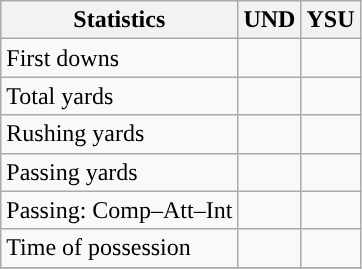<table class="wikitable" style="float: left;">
<tr>
<th>Statistics</th>
<th>UND</th>
<th>YSU</th>
</tr>
<tr>
<td>First downs</td>
<td></td>
<td></td>
</tr>
<tr>
<td>Total yards</td>
<td></td>
<td></td>
</tr>
<tr>
<td>Rushing yards</td>
<td></td>
<td></td>
</tr>
<tr>
<td>Passing yards</td>
<td></td>
<td></td>
</tr>
<tr>
<td>Passing: Comp–Att–Int</td>
<td></td>
<td></td>
</tr>
<tr>
<td>Time of possession</td>
<td></td>
<td></td>
</tr>
<tr>
</tr>
</table>
